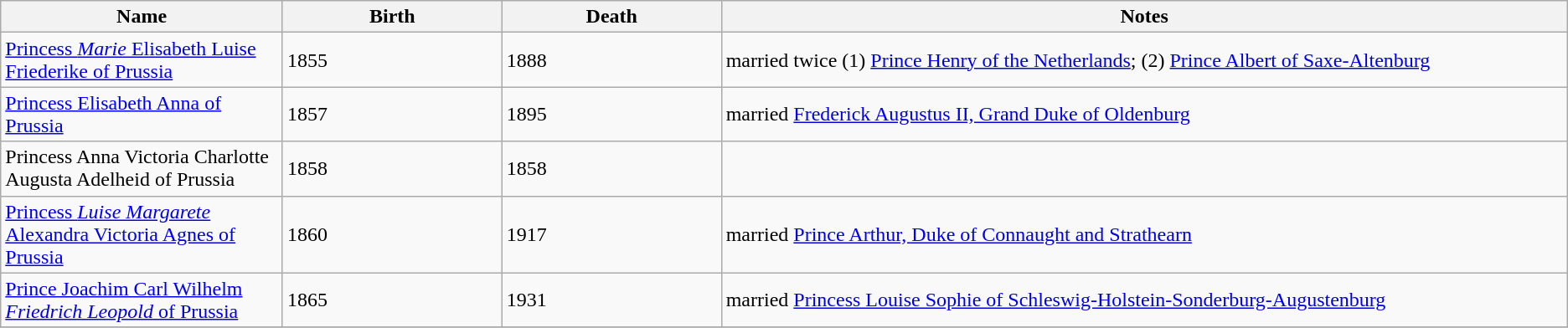<table class="wikitable sortable">
<tr>
<th width="18%">Name</th>
<th width="14%">Birth</th>
<th width="14%">Death</th>
<th width="62%">Notes</th>
</tr>
<tr>
<td><a href='#'>Princess <em>Marie</em> Elisabeth Luise Friederike of Prussia</a></td>
<td>1855</td>
<td>1888</td>
<td>married twice (1) <a href='#'>Prince Henry of the Netherlands</a>; (2) <a href='#'>Prince Albert of Saxe-Altenburg</a></td>
</tr>
<tr>
<td><a href='#'>Princess Elisabeth Anna of Prussia</a></td>
<td>1857</td>
<td>1895</td>
<td>married <a href='#'>Frederick Augustus II, Grand Duke of Oldenburg</a></td>
</tr>
<tr>
<td>Princess Anna Victoria Charlotte Augusta Adelheid of Prussia</td>
<td>1858</td>
<td>1858</td>
<td></td>
</tr>
<tr>
<td><a href='#'>Princess <em>Luise Margarete</em> Alexandra Victoria Agnes of Prussia</a></td>
<td>1860</td>
<td>1917</td>
<td>married <a href='#'>Prince Arthur, Duke of Connaught and Strathearn</a></td>
</tr>
<tr>
<td><a href='#'>Prince Joachim Carl Wilhelm <em>Friedrich Leopold</em> of Prussia</a></td>
<td>1865</td>
<td>1931</td>
<td>married <a href='#'>Princess Louise Sophie of Schleswig-Holstein-Sonderburg-Augustenburg</a></td>
</tr>
<tr>
</tr>
</table>
